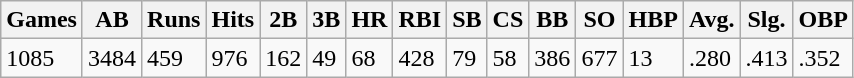<table class="wikitable">
<tr>
<th>Games</th>
<th>AB</th>
<th>Runs</th>
<th>Hits</th>
<th>2B</th>
<th>3B</th>
<th>HR</th>
<th>RBI</th>
<th>SB</th>
<th>CS</th>
<th>BB</th>
<th>SO</th>
<th>HBP</th>
<th>Avg.</th>
<th>Slg.</th>
<th>OBP</th>
</tr>
<tr>
<td>1085</td>
<td>3484</td>
<td>459</td>
<td>976</td>
<td>162</td>
<td>49</td>
<td>68</td>
<td>428</td>
<td>79</td>
<td>58</td>
<td>386</td>
<td>677</td>
<td>13</td>
<td>.280</td>
<td>.413</td>
<td>.352</td>
</tr>
</table>
